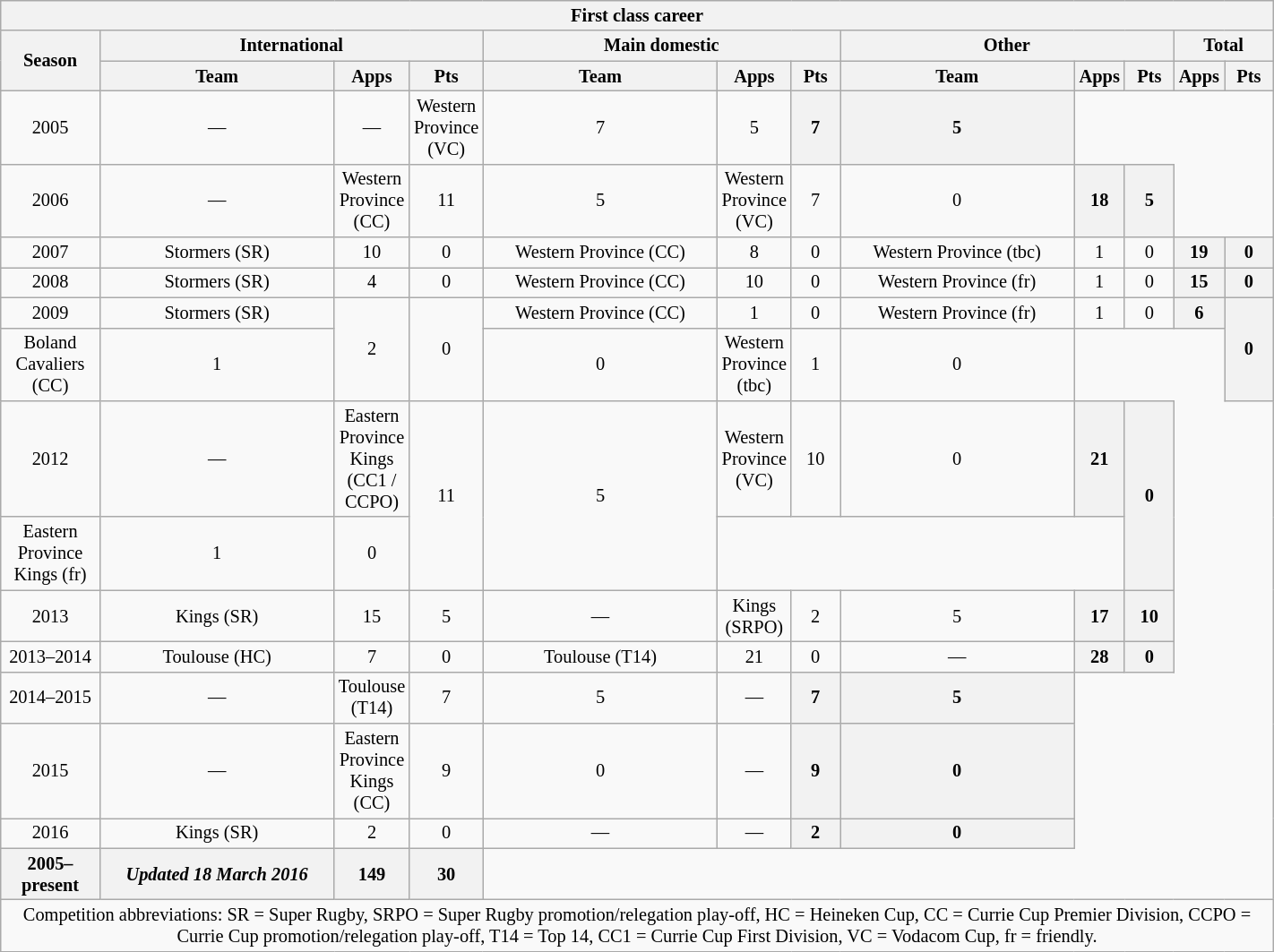<table class="wikitable" style="text-align:center; font-size:85%; width:75%">
<tr>
<th colspan=100%>First class career</th>
</tr>
<tr>
<th style="width:8%;" rowspan=2>Season</th>
<th colspan=3>International</th>
<th colspan=3>Main domestic</th>
<th colspan=3>Other</th>
<th colspan=2>Total</th>
</tr>
<tr>
<th style="width:20%;">Team</th>
<th style="width:4%;">Apps</th>
<th style="width:4%;">Pts</th>
<th style="width:20%;">Team</th>
<th style="width:4%;">Apps</th>
<th style="width:4%;">Pts</th>
<th style="width:20%;">Team</th>
<th style="width:4%;">Apps</th>
<th style="width:4%;">Pts</th>
<th style="width:4%;">Apps</th>
<th style="width:4%;">Pts</th>
</tr>
<tr>
<td> 2005</td>
<td>—</td>
<td>—</td>
<td>Western Province (VC)</td>
<td>7</td>
<td>5</td>
<th> 7</th>
<th>5</th>
</tr>
<tr>
<td> 2006</td>
<td>—</td>
<td>Western Province (CC)</td>
<td>11</td>
<td>5</td>
<td>Western Province (VC)</td>
<td>7</td>
<td>0</td>
<th> 18</th>
<th>5</th>
</tr>
<tr>
<td> 2007</td>
<td>Stormers (SR)</td>
<td>10</td>
<td>0</td>
<td>Western Province (CC)</td>
<td>8</td>
<td>0</td>
<td>Western Province (tbc)</td>
<td>1</td>
<td>0</td>
<th> 19</th>
<th>0</th>
</tr>
<tr>
<td> 2008</td>
<td>Stormers (SR)</td>
<td>4</td>
<td>0</td>
<td>Western Province (CC)</td>
<td>10</td>
<td>0</td>
<td>Western Province (fr)</td>
<td>1</td>
<td>0</td>
<th> 15</th>
<th>0</th>
</tr>
<tr>
<td>2009</td>
<td>Stormers (SR)</td>
<td rowspan=2>2</td>
<td rowspan=2>0</td>
<td>Western Province (CC)</td>
<td>1</td>
<td>0</td>
<td>Western Province (fr)</td>
<td>1</td>
<td>0</td>
<th>6</th>
<th rowspan=2>0</th>
</tr>
<tr>
<td>Boland Cavaliers (CC)</td>
<td>1</td>
<td>0</td>
<td>Western Province (tbc)</td>
<td>1</td>
<td>0</td>
</tr>
<tr>
<td>2012</td>
<td>—</td>
<td>Eastern Province Kings (CC1 / CCPO)</td>
<td rowspan=2>11</td>
<td rowspan=2>5</td>
<td>Western Province (VC)</td>
<td>10</td>
<td>0</td>
<th>21</th>
<th rowspan=2>0</th>
</tr>
<tr>
<td>Eastern Province Kings (fr)</td>
<td>1</td>
<td>0</td>
</tr>
<tr>
<td> 2013</td>
<td>Kings (SR)</td>
<td>15</td>
<td>5</td>
<td>—</td>
<td>Kings (SRPO)</td>
<td>2</td>
<td>5</td>
<th> 17</th>
<th>10</th>
</tr>
<tr>
<td> 2013–2014</td>
<td>Toulouse (HC)</td>
<td>7</td>
<td>0</td>
<td>Toulouse (T14)</td>
<td>21</td>
<td>0</td>
<td>—</td>
<th> 28</th>
<th>0</th>
</tr>
<tr>
<td> 2014–2015</td>
<td>—</td>
<td>Toulouse (T14)</td>
<td>7</td>
<td>5</td>
<td>—</td>
<th> 7</th>
<th>5</th>
</tr>
<tr>
<td> 2015</td>
<td>—</td>
<td>Eastern Province Kings (CC)</td>
<td>9</td>
<td>0</td>
<td>—</td>
<th> 9</th>
<th>0</th>
</tr>
<tr>
<td> 2016</td>
<td>Kings (SR)</td>
<td>2</td>
<td>0</td>
<td>—</td>
<td>—</td>
<th> 2</th>
<th>0</th>
</tr>
<tr>
<th> 2005–present</th>
<th><em>Updated 18 March 2016</em></th>
<th> 149</th>
<th>30</th>
</tr>
<tr>
<td colspan="100%">Competition abbreviations: SR = Super Rugby, SRPO = Super Rugby promotion/relegation play-off, HC = Heineken Cup, CC = Currie Cup Premier Division, CCPO = Currie Cup promotion/relegation play-off, T14 = Top 14, CC1 = Currie Cup First Division, VC = Vodacom Cup, fr = friendly.</td>
</tr>
</table>
